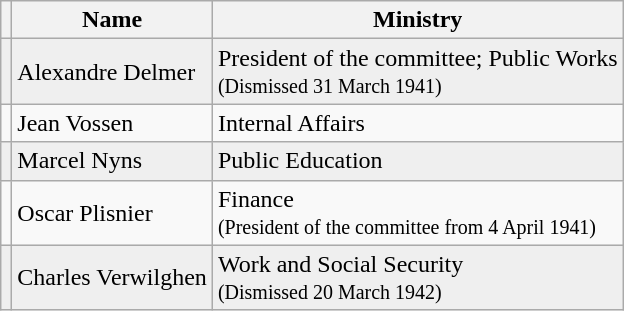<table class="wikitable sortable">
<tr>
<th></th>
<th>Name</th>
<th>Ministry</th>
</tr>
<tr bgcolor="efefef">
<td></td>
<td>Alexandre Delmer</td>
<td>President of the committee; Public Works<br><small>(Dismissed 31 March 1941)</small></td>
</tr>
<tr>
<td></td>
<td>Jean Vossen</td>
<td>Internal Affairs</td>
</tr>
<tr bgcolor="efefef">
<td></td>
<td>Marcel Nyns</td>
<td>Public Education</td>
</tr>
<tr>
<td></td>
<td>Oscar Plisnier</td>
<td>Finance<br><small>(President of the committee from 4 April 1941)</small></td>
</tr>
<tr bgcolor="efefef">
<td></td>
<td>Charles Verwilghen</td>
<td>Work and Social Security<br><small>(Dismissed 20 March 1942)</small></td>
</tr>
</table>
